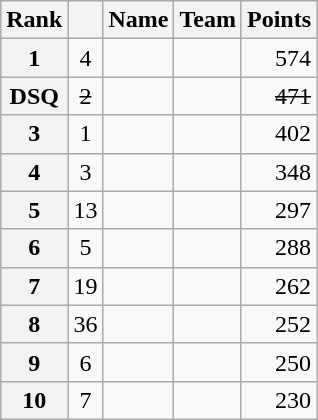<table class="wikitable">
<tr style="background:#ccf;">
<th scope="col">Rank</th>
<th scope="col"></th>
<th scope="col">Name</th>
<th scope="col">Team</th>
<th scope="col">Points</th>
</tr>
<tr>
<th scope="row">1</th>
<td style="text-align:center;">4</td>
<td></td>
<td></td>
<td style="text-align:right;">574</td>
</tr>
<tr>
<th scope="row">DSQ</th>
<td style="text-align:center;"><s>2</s></td>
<td><s></s></td>
<td><s></s></td>
<td style="text-align:right;"><s>471</s></td>
</tr>
<tr>
<th scope="row">3</th>
<td style="text-align:center;">1</td>
<td></td>
<td></td>
<td style="text-align:right;">402</td>
</tr>
<tr>
<th scope="row">4</th>
<td style="text-align:center;">3</td>
<td></td>
<td></td>
<td style="text-align:right;">348</td>
</tr>
<tr>
<th scope="row">5</th>
<td style="text-align:center;">13</td>
<td></td>
<td></td>
<td style="text-align:right;">297</td>
</tr>
<tr>
<th scope="row">6</th>
<td style="text-align:center;">5</td>
<td></td>
<td></td>
<td style="text-align:right;">288</td>
</tr>
<tr>
<th scope="row">7</th>
<td style="text-align:center;">19</td>
<td></td>
<td></td>
<td style="text-align:right;">262</td>
</tr>
<tr>
<th scope="row">8</th>
<td style="text-align:center;">36</td>
<td></td>
<td></td>
<td style="text-align:right;">252</td>
</tr>
<tr>
<th scope="row">9</th>
<td style="text-align:center;">6</td>
<td></td>
<td></td>
<td style="text-align:right;">250</td>
</tr>
<tr>
<th scope="row">10</th>
<td style="text-align:center;">7</td>
<td></td>
<td></td>
<td style="text-align:right;">230</td>
</tr>
</table>
